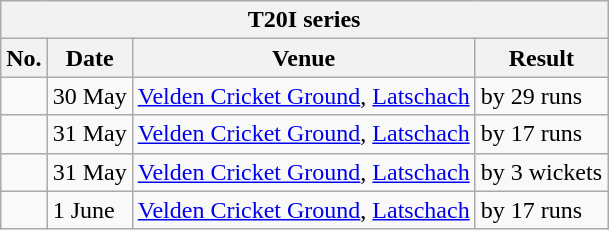<table class="wikitable">
<tr>
<th colspan="5">T20I series</th>
</tr>
<tr>
<th>No.</th>
<th>Date</th>
<th>Venue</th>
<th>Result</th>
</tr>
<tr>
<td></td>
<td>30 May</td>
<td><a href='#'>Velden Cricket Ground</a>, <a href='#'>Latschach</a></td>
<td> by 29 runs</td>
</tr>
<tr>
<td></td>
<td>31 May</td>
<td><a href='#'>Velden Cricket Ground</a>, <a href='#'>Latschach</a></td>
<td> by 17 runs</td>
</tr>
<tr>
<td></td>
<td>31 May</td>
<td><a href='#'>Velden Cricket Ground</a>, <a href='#'>Latschach</a></td>
<td> by 3 wickets</td>
</tr>
<tr>
<td></td>
<td>1 June</td>
<td><a href='#'>Velden Cricket Ground</a>, <a href='#'>Latschach</a></td>
<td> by 17 runs</td>
</tr>
</table>
